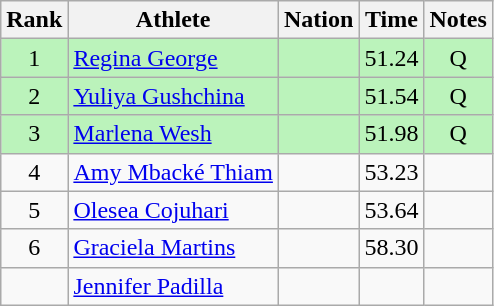<table class="wikitable sortable" style="text-align:center">
<tr>
<th>Rank</th>
<th>Athlete</th>
<th>Nation</th>
<th>Time</th>
<th>Notes</th>
</tr>
<tr bgcolor=#bbf3bb>
<td>1</td>
<td align=left><a href='#'>Regina George</a></td>
<td align=left></td>
<td>51.24</td>
<td>Q</td>
</tr>
<tr bgcolor=#bbf3bb>
<td>2</td>
<td align=left><a href='#'>Yuliya Gushchina</a></td>
<td align=left></td>
<td>51.54</td>
<td>Q</td>
</tr>
<tr bgcolor=#bbf3bb>
<td>3</td>
<td align=left><a href='#'>Marlena Wesh</a></td>
<td align=left></td>
<td>51.98</td>
<td>Q</td>
</tr>
<tr>
<td>4</td>
<td align=left><a href='#'>Amy Mbacké Thiam</a></td>
<td align=left></td>
<td>53.23</td>
<td></td>
</tr>
<tr>
<td>5</td>
<td align=left><a href='#'>Olesea Cojuhari</a></td>
<td align=left></td>
<td>53.64</td>
<td></td>
</tr>
<tr>
<td>6</td>
<td align=left><a href='#'>Graciela Martins</a></td>
<td align=left></td>
<td>58.30</td>
<td></td>
</tr>
<tr>
<td></td>
<td align=left><a href='#'>Jennifer Padilla</a></td>
<td align=left></td>
<td></td>
<td></td>
</tr>
</table>
